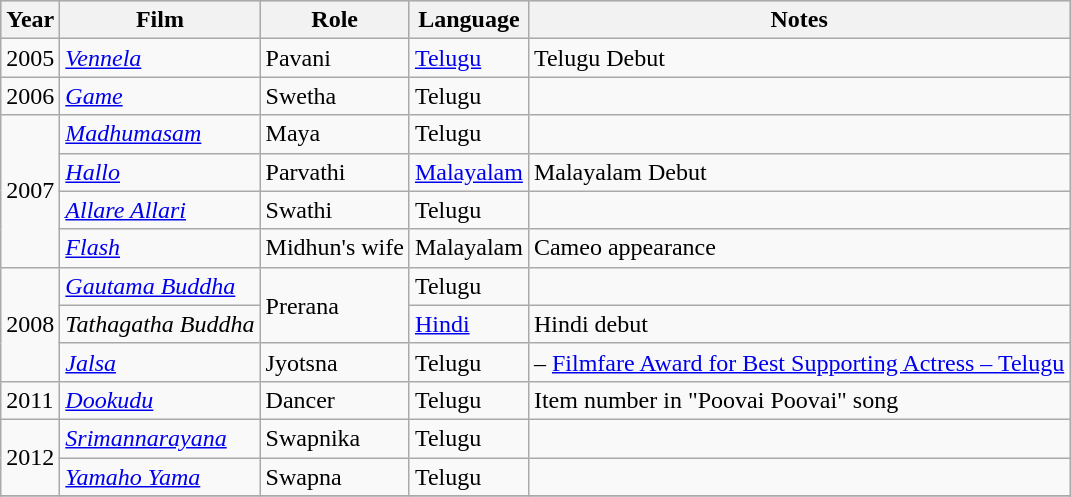<table class="wikitable">
<tr style="background:#ccc; text-align:center;">
<th>Year</th>
<th>Film</th>
<th>Role</th>
<th>Language</th>
<th>Notes</th>
</tr>
<tr>
<td>2005</td>
<td><em><a href='#'>Vennela</a></em></td>
<td>Pavani</td>
<td><a href='#'>Telugu</a></td>
<td>Telugu Debut</td>
</tr>
<tr>
<td>2006</td>
<td><em><a href='#'>Game</a></em></td>
<td>Swetha</td>
<td>Telugu</td>
<td></td>
</tr>
<tr>
<td rowspan=4>2007</td>
<td><em><a href='#'>Madhumasam</a></em></td>
<td>Maya</td>
<td>Telugu</td>
<td></td>
</tr>
<tr>
<td><em><a href='#'>Hallo</a></em></td>
<td>Parvathi</td>
<td><a href='#'>Malayalam</a></td>
<td>Malayalam Debut</td>
</tr>
<tr>
<td><em><a href='#'>Allare Allari</a></em></td>
<td>Swathi</td>
<td>Telugu</td>
<td></td>
</tr>
<tr>
<td><em><a href='#'>Flash</a></em></td>
<td>Midhun's wife</td>
<td>Malayalam</td>
<td>Cameo appearance</td>
</tr>
<tr>
<td rowspan="3">2008</td>
<td><em><a href='#'>Gautama Buddha</a></em></td>
<td rowspan="2">Prerana</td>
<td>Telugu</td>
<td></td>
</tr>
<tr>
<td><em>Tathagatha Buddha</em></td>
<td><a href='#'>Hindi</a></td>
<td>Hindi debut </td>
</tr>
<tr>
<td><em><a href='#'>Jalsa</a></em></td>
<td>Jyotsna</td>
<td>Telugu</td>
<td> – <a href='#'>Filmfare Award for Best Supporting Actress – Telugu</a></td>
</tr>
<tr>
<td>2011</td>
<td><em><a href='#'>Dookudu</a></em></td>
<td>Dancer</td>
<td>Telugu</td>
<td>Item number in "Poovai Poovai" song</td>
</tr>
<tr>
<td rowspan=2>2012</td>
<td><em><a href='#'>Srimannarayana</a></em></td>
<td>Swapnika</td>
<td>Telugu</td>
<td></td>
</tr>
<tr>
<td><em><a href='#'>Yamaho Yama</a></em></td>
<td>Swapna</td>
<td>Telugu</td>
<td></td>
</tr>
<tr>
</tr>
</table>
